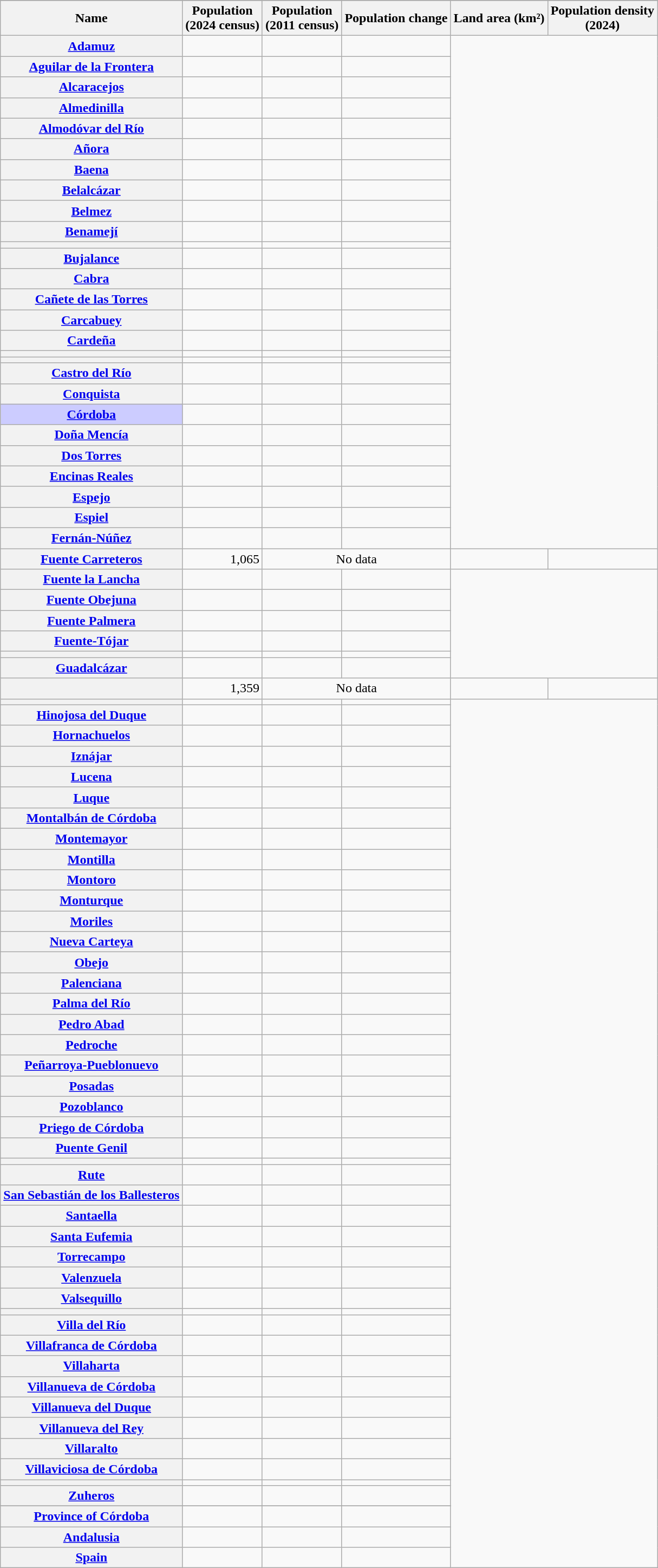<table class="wikitable sortable sticky-header" style="text-align:right;">
<tr>
</tr>
<tr>
<th scope="col">Name</th>
<th scope="col">Population<br>(2024 census)</th>
<th scope="col">Population<br>(2011 census)</th>
<th scope="col">Population change</th>
<th scope="col" data-sort-type="number">Land area (km²)</th>
<th scope="col" data-sort-type="number">Population density<br>(2024)</th>
</tr>
<tr>
<th scope="row" align="center"><a href='#'>Adamuz</a></th>
<td></td>
<td></td>
<td></td>
</tr>
<tr>
<th scope="row" align="center"><a href='#'>Aguilar de la Frontera</a></th>
<td></td>
<td></td>
<td></td>
</tr>
<tr>
<th scope="row" align="center"><a href='#'>Alcaracejos</a></th>
<td></td>
<td></td>
<td></td>
</tr>
<tr>
<th scope="row" align="center"><a href='#'>Almedinilla</a></th>
<td></td>
<td></td>
<td></td>
</tr>
<tr>
<th scope="row" align="center"><a href='#'>Almodóvar del Río</a></th>
<td></td>
<td></td>
<td></td>
</tr>
<tr>
<th scope="row" align="center"><a href='#'>Añora</a></th>
<td></td>
<td></td>
<td></td>
</tr>
<tr>
<th scope="row" align="center"><a href='#'>Baena</a></th>
<td></td>
<td></td>
<td></td>
</tr>
<tr>
<th scope="row" align="center"><a href='#'>Belalcázar</a></th>
<td></td>
<td></td>
<td></td>
</tr>
<tr>
<th scope="row" align="center"><a href='#'>Belmez</a></th>
<td></td>
<td></td>
<td></td>
</tr>
<tr>
<th scope="row" align="center"><a href='#'>Benamejí</a></th>
<td></td>
<td></td>
<td></td>
</tr>
<tr>
<th scope="row" align="center"></th>
<td></td>
<td></td>
<td></td>
</tr>
<tr>
<th scope="row" align="center"><a href='#'>Bujalance</a></th>
<td></td>
<td></td>
<td></td>
</tr>
<tr>
<th scope="row" align="center"><a href='#'>Cabra</a></th>
<td></td>
<td></td>
<td></td>
</tr>
<tr>
<th scope="row" align="center"><a href='#'>Cañete de las Torres</a></th>
<td></td>
<td></td>
<td></td>
</tr>
<tr>
<th scope="row" align="center"><a href='#'>Carcabuey</a></th>
<td></td>
<td></td>
<td></td>
</tr>
<tr>
<th scope="row" align="center"><a href='#'>Cardeña</a></th>
<td></td>
<td></td>
<td></td>
</tr>
<tr>
<th scope="row" align="center"></th>
<td></td>
<td></td>
<td></td>
</tr>
<tr>
<th scope="row" align="center"></th>
<td></td>
<td></td>
<td></td>
</tr>
<tr>
<th scope="row" align="center"><a href='#'>Castro del Río</a></th>
<td></td>
<td></td>
<td></td>
</tr>
<tr>
<th scope="row" align="center"><a href='#'>Conquista</a></th>
<td></td>
<td></td>
<td></td>
</tr>
<tr>
<th scope="row" align="left" style="background:#CCF;"><a href='#'>Córdoba</a></th>
<td></td>
<td></td>
<td></td>
</tr>
<tr>
<th scope="row" align="center"><a href='#'>Doña Mencía</a></th>
<td></td>
<td></td>
<td></td>
</tr>
<tr>
<th scope="row" align="center"><a href='#'>Dos Torres</a></th>
<td></td>
<td></td>
<td></td>
</tr>
<tr>
<th scope="row" align="center"><a href='#'>Encinas Reales</a></th>
<td></td>
<td></td>
<td></td>
</tr>
<tr>
<th scope="row" align="center"><a href='#'>Espejo</a></th>
<td></td>
<td></td>
<td></td>
</tr>
<tr>
<th scope="row" align="center"><a href='#'>Espiel</a></th>
<td></td>
<td></td>
<td></td>
</tr>
<tr>
<th scope="row" align="center"><a href='#'>Fernán-Núñez</a></th>
<td></td>
<td></td>
<td></td>
</tr>
<tr>
<th scope="row" align="center"><a href='#'>Fuente Carreteros</a></th>
<td align="right">1,065</td>
<td colspan=2 align="center">No data</td>
<td></td>
<td></td>
</tr>
<tr>
<th scope="row" align="center"><a href='#'>Fuente la Lancha</a></th>
<td></td>
<td></td>
<td></td>
</tr>
<tr>
<th scope="row" align="center"><a href='#'>Fuente Obejuna</a></th>
<td></td>
<td></td>
<td></td>
</tr>
<tr>
<th scope="row" align="center"><a href='#'>Fuente Palmera</a></th>
<td></td>
<td></td>
<td></td>
</tr>
<tr>
<th scope="row" align="center"><a href='#'>Fuente-Tójar</a></th>
<td></td>
<td></td>
<td></td>
</tr>
<tr>
<th scope="row" align="center"></th>
<td></td>
<td></td>
<td></td>
</tr>
<tr>
<th scope="row" align="center"><a href='#'>Guadalcázar</a></th>
<td></td>
<td></td>
<td></td>
</tr>
<tr>
<th scope="row" align="center"></th>
<td align="right">1,359</td>
<td colspan=2 align="center">No data</td>
<td></td>
<td></td>
</tr>
<tr>
<th scope="row" align="center"></th>
<td></td>
<td></td>
<td></td>
</tr>
<tr>
<th scope="row" align="center"><a href='#'>Hinojosa del Duque</a></th>
<td></td>
<td></td>
<td></td>
</tr>
<tr>
<th scope="row" align="center"><a href='#'>Hornachuelos</a></th>
<td></td>
<td></td>
<td></td>
</tr>
<tr>
<th scope="row" align="center"><a href='#'>Iznájar</a></th>
<td></td>
<td></td>
<td></td>
</tr>
<tr>
<th scope="row" align="center"><a href='#'>Lucena</a></th>
<td></td>
<td></td>
<td></td>
</tr>
<tr>
<th scope="row" align="center"><a href='#'>Luque</a></th>
<td></td>
<td></td>
<td></td>
</tr>
<tr>
<th scope="row" align="center"><a href='#'>Montalbán de Córdoba</a></th>
<td></td>
<td></td>
<td></td>
</tr>
<tr>
<th scope="row" align="center"><a href='#'>Montemayor</a></th>
<td></td>
<td></td>
<td></td>
</tr>
<tr>
<th scope="row" align="center"><a href='#'>Montilla</a></th>
<td></td>
<td></td>
<td></td>
</tr>
<tr>
<th scope="row" align="center"><a href='#'>Montoro</a></th>
<td></td>
<td></td>
<td></td>
</tr>
<tr>
<th scope="row" align="center"><a href='#'>Monturque</a></th>
<td></td>
<td></td>
<td></td>
</tr>
<tr>
<th scope="row" align="center"><a href='#'>Moriles</a></th>
<td></td>
<td></td>
<td></td>
</tr>
<tr>
<th scope="row" align="center"><a href='#'>Nueva Carteya</a></th>
<td></td>
<td></td>
<td></td>
</tr>
<tr>
<th scope="row" align="center"><a href='#'>Obejo</a></th>
<td></td>
<td></td>
<td></td>
</tr>
<tr>
<th scope="row" align="center"><a href='#'>Palenciana</a></th>
<td></td>
<td></td>
<td></td>
</tr>
<tr>
<th scope="row" align="center"><a href='#'>Palma del Río</a></th>
<td></td>
<td></td>
<td></td>
</tr>
<tr>
<th scope="row" align="center"><a href='#'>Pedro Abad</a></th>
<td></td>
<td></td>
<td></td>
</tr>
<tr>
<th scope="row" align="center"><a href='#'>Pedroche</a></th>
<td></td>
<td></td>
<td></td>
</tr>
<tr>
<th scope="row" align="center"><a href='#'>Peñarroya-Pueblonuevo</a></th>
<td></td>
<td></td>
<td></td>
</tr>
<tr>
<th scope="row" align="center"><a href='#'>Posadas</a></th>
<td></td>
<td></td>
<td></td>
</tr>
<tr>
<th scope="row" align="center"><a href='#'>Pozoblanco</a></th>
<td></td>
<td></td>
<td></td>
</tr>
<tr>
<th scope="row" align="center"><a href='#'>Priego de Córdoba</a></th>
<td></td>
<td></td>
<td></td>
</tr>
<tr>
<th scope="row" align="center"><a href='#'>Puente Genil</a></th>
<td></td>
<td></td>
<td></td>
</tr>
<tr>
<th scope="row" align="center"></th>
<td></td>
<td></td>
<td></td>
</tr>
<tr>
<th scope="row" align="center"><a href='#'>Rute</a></th>
<td></td>
<td></td>
<td></td>
</tr>
<tr>
<th scope="row" align="center"><a href='#'>San Sebastián de los Ballesteros</a></th>
<td></td>
<td></td>
<td></td>
</tr>
<tr>
<th scope="row" align="center"><a href='#'>Santaella</a></th>
<td></td>
<td></td>
<td></td>
</tr>
<tr>
<th scope="row" align="center"><a href='#'>Santa Eufemia</a></th>
<td></td>
<td></td>
<td></td>
</tr>
<tr>
<th scope="row" align="center"><a href='#'>Torrecampo</a></th>
<td></td>
<td></td>
<td></td>
</tr>
<tr>
<th scope="row" align="center"><a href='#'>Valenzuela</a></th>
<td></td>
<td></td>
<td></td>
</tr>
<tr>
<th scope="row" align="center"><a href='#'>Valsequillo</a></th>
<td></td>
<td></td>
<td></td>
</tr>
<tr>
<th scope="row" align="center"></th>
<td></td>
<td></td>
<td></td>
</tr>
<tr>
<th scope="row" align="center"><a href='#'>Villa del Río</a></th>
<td></td>
<td></td>
<td></td>
</tr>
<tr>
<th scope="row" align="center"><a href='#'>Villafranca de Córdoba</a></th>
<td></td>
<td></td>
<td></td>
</tr>
<tr>
<th scope="row" align="center"><a href='#'>Villaharta</a></th>
<td></td>
<td></td>
<td></td>
</tr>
<tr>
<th scope="row" align="center"><a href='#'>Villanueva de Córdoba</a></th>
<td></td>
<td></td>
<td></td>
</tr>
<tr>
<th scope="row" align="center"><a href='#'>Villanueva del Duque</a></th>
<td></td>
<td></td>
<td></td>
</tr>
<tr>
<th scope="row" align="center"><a href='#'>Villanueva del Rey</a></th>
<td></td>
<td></td>
<td></td>
</tr>
<tr>
<th scope="row" align="center"><a href='#'>Villaralto</a></th>
<td></td>
<td></td>
<td></td>
</tr>
<tr>
<th scope="row" align="center"><a href='#'>Villaviciosa de Córdoba</a></th>
<td></td>
<td></td>
<td></td>
</tr>
<tr>
<th scope="row" align="center"></th>
<td></td>
<td></td>
<td></td>
</tr>
<tr>
<th scope="row" align="center"><a href='#'>Zuheros</a></th>
<td></td>
<td></td>
<td></td>
</tr>
<tr>
</tr>
<tr class="sortbottom" style="text-align:center;" style="background: #f2f2f2;">
<th scope="row" align="center"><strong><a href='#'>Province of Córdoba</a></strong></th>
<td></td>
<td><strong></strong></td>
<td align="right"><strong></strong></td>
</tr>
<tr class="sortbottom" style="text-align:center;" style="background: #f2f2f2;">
<th scope="row" align="center"><strong><a href='#'>Andalusia</a></strong></th>
<td></td>
<td><strong></strong></td>
<td align="right"><strong></strong></td>
</tr>
<tr class="sortbottom" style="text-align:center;" style="background: #f2f2f2;">
<th scope="row" align="center"><strong><a href='#'>Spain</a></strong></th>
<td></td>
<td><strong></strong></td>
<td align="right"><strong></strong></td>
</tr>
</table>
